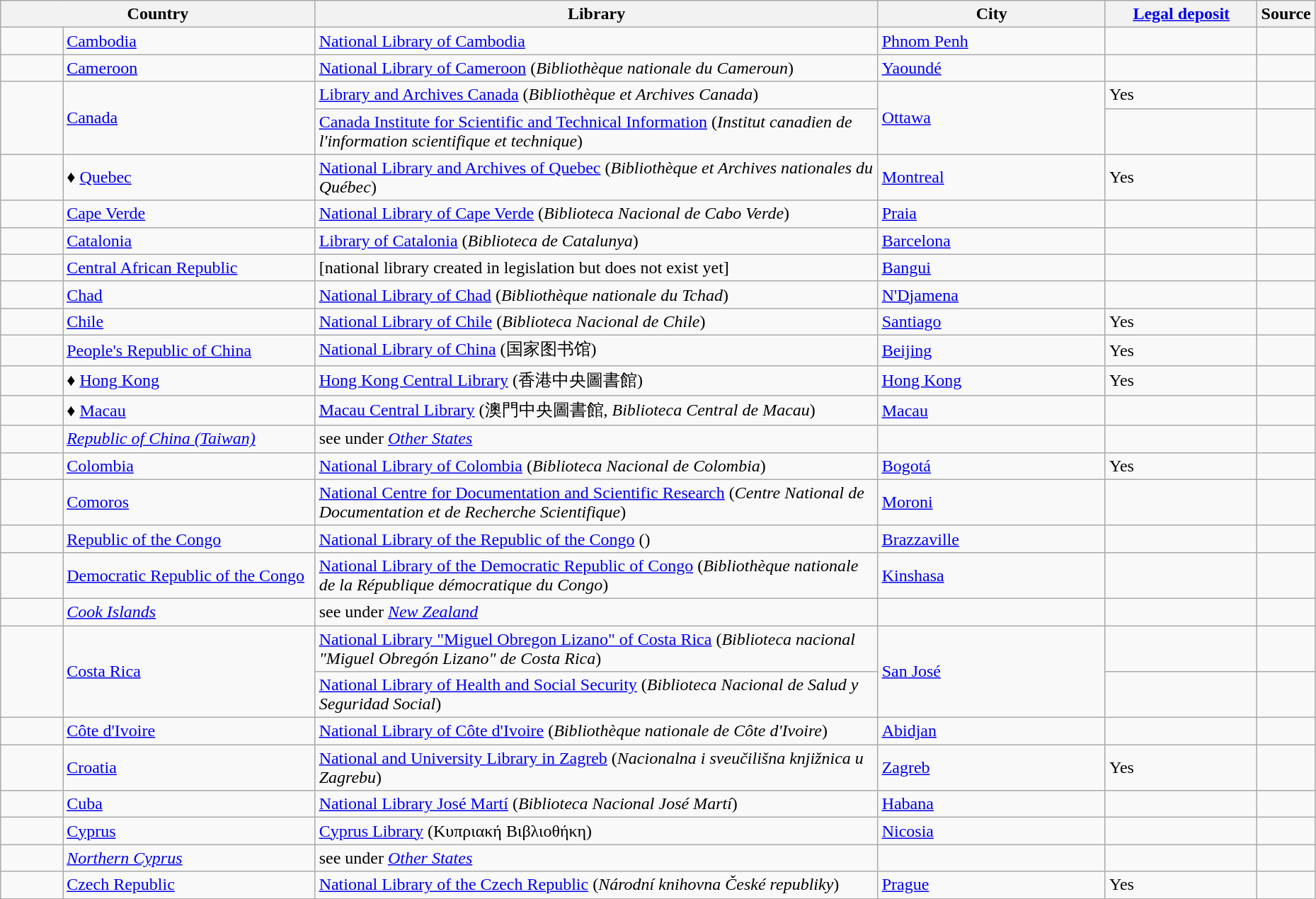<table class="wikitable" style="width:98%">
<tr>
<th colspan=2 style="width:25%">Country</th>
<th style="width:45%">Library</th>
<th style="width:18%">City</th>
<th style="width:12%"><a href='#'>Legal deposit</a></th>
<th style="width:12%">Source</th>
</tr>
<tr>
<td style="width:5%"></td>
<td><a href='#'>Cambodia</a></td>
<td><a href='#'>National Library of Cambodia</a></td>
<td><a href='#'>Phnom Penh</a></td>
<td></td>
<td align="right"></td>
</tr>
<tr>
<td></td>
<td><a href='#'>Cameroon</a></td>
<td><a href='#'>National Library of Cameroon</a> (<em>Bibliothèque nationale du Cameroun</em>)</td>
<td><a href='#'>Yaoundé</a></td>
<td></td>
<td align="right"></td>
</tr>
<tr>
<td rowspan="2"></td>
<td rowspan="2"><a href='#'>Canada</a></td>
<td><a href='#'>Library and Archives Canada</a> (<em>Bibliothèque et Archives Canada</em>)</td>
<td rowspan="2"><a href='#'>Ottawa</a></td>
<td>Yes</td>
<td align="right"></td>
</tr>
<tr>
<td><a href='#'>Canada Institute for Scientific and Technical Information</a> (<em>Institut canadien de l'information scientifique et technique</em>)</td>
<td></td>
<td align="right"></td>
</tr>
<tr>
<td></td>
<td>♦ <a href='#'>Quebec</a></td>
<td><a href='#'>National Library and Archives of Quebec</a> (<em>Bibliothèque et Archives nationales du Québec</em>)</td>
<td><a href='#'>Montreal</a></td>
<td>Yes</td>
<td align="right"></td>
</tr>
<tr>
<td></td>
<td><a href='#'>Cape Verde</a></td>
<td><a href='#'>National Library of Cape Verde</a> (<em>Biblioteca Nacional de Cabo Verde</em>)</td>
<td><a href='#'>Praia</a></td>
<td></td>
<td align="right"></td>
</tr>
<tr>
<td></td>
<td><a href='#'>Catalonia</a></td>
<td><a href='#'>Library of Catalonia</a> (<em>Biblioteca de Catalunya</em>)</td>
<td><a href='#'>Barcelona</a></td>
<td></td>
<td align="right"></td>
</tr>
<tr>
<td></td>
<td><a href='#'>Central African Republic</a></td>
<td>[national library created in legislation but does not exist yet]</td>
<td><a href='#'>Bangui</a></td>
<td></td>
<td align="right"></td>
</tr>
<tr>
<td style="width:5%"></td>
<td><a href='#'>Chad</a></td>
<td><a href='#'>National Library of Chad</a> (<em>Bibliothèque nationale du Tchad</em>)</td>
<td><a href='#'>N'Djamena</a></td>
<td></td>
<td align="right"></td>
</tr>
<tr>
<td></td>
<td><a href='#'>Chile</a></td>
<td><a href='#'>National Library of Chile</a> (<em>Biblioteca Nacional de Chile</em>)</td>
<td><a href='#'>Santiago</a></td>
<td>Yes</td>
<td align="right"></td>
</tr>
<tr>
<td></td>
<td><a href='#'>People's Republic of China</a></td>
<td><a href='#'>National Library of China</a> (国家图书馆)</td>
<td><a href='#'>Beijing</a></td>
<td>Yes</td>
<td align="right"></td>
</tr>
<tr>
<td></td>
<td>♦ <a href='#'>Hong Kong</a></td>
<td><a href='#'>Hong Kong Central Library</a> (香港中央圖書館)</td>
<td><a href='#'>Hong Kong</a></td>
<td>Yes</td>
<td align="right"></td>
</tr>
<tr>
<td></td>
<td>♦ <a href='#'>Macau</a></td>
<td><a href='#'>Macau Central Library</a> (澳門中央圖書館, <em>Biblioteca Central de Macau</em>)</td>
<td><a href='#'>Macau</a></td>
<td></td>
<td align="right"></td>
</tr>
<tr>
<td></td>
<td><em><a href='#'>Republic of China (Taiwan)</a></em></td>
<td> see under <em><a href='#'>Other States</a></em></td>
<td></td>
<td></td>
<td></td>
</tr>
<tr>
<td></td>
<td><a href='#'>Colombia</a></td>
<td><a href='#'>National Library of Colombia</a> (<em>Biblioteca Nacional de Colombia</em>)</td>
<td><a href='#'>Bogotá</a></td>
<td>Yes</td>
<td align="right"></td>
</tr>
<tr>
<td></td>
<td><a href='#'>Comoros</a></td>
<td><a href='#'>National Centre for Documentation and Scientific Research</a> (<em>Centre National de Documentation et de Recherche Scientifique</em>)</td>
<td><a href='#'>Moroni</a></td>
<td></td>
<td align="right"></td>
</tr>
<tr>
<td></td>
<td><a href='#'>Republic of the Congo</a></td>
<td><a href='#'>National Library of the Republic of the Congo</a> ()</td>
<td><a href='#'>Brazzaville</a></td>
<td></td>
<td align="right"></td>
</tr>
<tr>
<td></td>
<td><a href='#'>Democratic Republic of the Congo</a></td>
<td><a href='#'>National Library of the Democratic Republic of Congo</a> (<em>Bibliothèque nationale de la République démocratique du Congo</em>)</td>
<td><a href='#'>Kinshasa</a></td>
<td></td>
<td align="right"></td>
</tr>
<tr>
<td></td>
<td><em><a href='#'>Cook Islands</a></em></td>
<td> see under <em><a href='#'>New Zealand</a></em></td>
<td></td>
<td></td>
<td></td>
</tr>
<tr>
<td rowspan="2"></td>
<td rowspan="2"><a href='#'>Costa Rica</a></td>
<td><a href='#'>National Library "Miguel Obregon Lizano" of Costa Rica</a> (<em>Biblioteca nacional "Miguel Obregón Lizano" de Costa Rica</em>)</td>
<td rowspan="2"><a href='#'>San José</a></td>
<td></td>
<td align="right"></td>
</tr>
<tr>
<td><a href='#'>National Library of Health and Social Security</a> (<em>Biblioteca Nacional de Salud y Seguridad Social</em>)</td>
<td></td>
<td align="right"></td>
</tr>
<tr>
<td></td>
<td><a href='#'>Côte d'Ivoire</a></td>
<td><a href='#'>National Library of Côte d'Ivoire</a> (<em>Bibliothèque nationale de Côte d'Ivoire</em>)</td>
<td><a href='#'>Abidjan</a></td>
<td></td>
<td align="right"></td>
</tr>
<tr>
<td></td>
<td><a href='#'>Croatia</a></td>
<td><a href='#'>National and University Library in Zagreb</a> (<em>Nacionalna i sveučilišna knjižnica u Zagrebu</em>)</td>
<td><a href='#'>Zagreb</a></td>
<td>Yes</td>
<td align="right"></td>
</tr>
<tr>
<td></td>
<td><a href='#'>Cuba</a></td>
<td><a href='#'>National Library José Martí</a> (<em>Biblioteca Nacional José Martí</em>)</td>
<td><a href='#'>Habana</a></td>
<td></td>
<td align="right"></td>
</tr>
<tr>
<td></td>
<td><a href='#'>Cyprus</a></td>
<td><a href='#'>Cyprus Library</a> (Κυπριακή Βιβλιοθήκη)</td>
<td><a href='#'>Nicosia</a></td>
<td></td>
<td align="right"></td>
</tr>
<tr>
<td></td>
<td><em><a href='#'>Northern Cyprus</a></em></td>
<td> see under <em><a href='#'>Other States</a></em></td>
<td></td>
<td></td>
<td></td>
</tr>
<tr>
<td></td>
<td><a href='#'>Czech Republic</a></td>
<td><a href='#'>National Library of the Czech Republic</a> (<em>Národní knihovna České republiky</em>)</td>
<td><a href='#'>Prague</a></td>
<td>Yes</td>
<td align="right"></td>
</tr>
</table>
